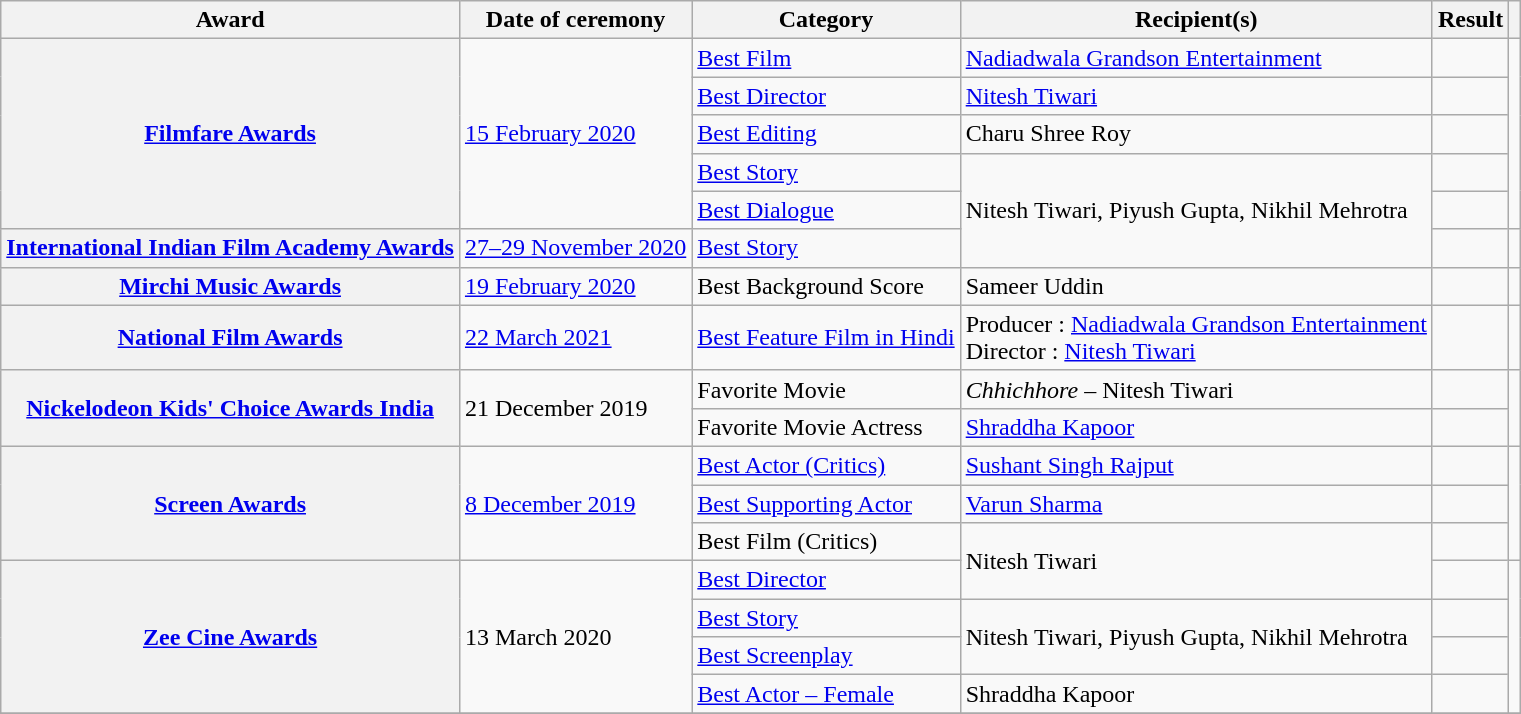<table class="wikitable plainrowheaders sortable">
<tr>
<th scope="col">Award</th>
<th scope="col">Date of ceremony</th>
<th scope="col">Category</th>
<th scope="col">Recipient(s)</th>
<th scope="col" class="unsortable">Result</th>
<th scope="col" class="unsortable"></th>
</tr>
<tr>
<th scope="row" rowspan="5"><a href='#'>Filmfare Awards</a></th>
<td rowspan="5"><a href='#'>15 February 2020</a></td>
<td><a href='#'>Best Film</a></td>
<td><a href='#'>Nadiadwala Grandson Entertainment</a></td>
<td></td>
<td style="text-align:center;" rowspan="5"><br></td>
</tr>
<tr>
<td><a href='#'>Best Director</a></td>
<td><a href='#'>Nitesh Tiwari</a></td>
<td></td>
</tr>
<tr>
<td><a href='#'>Best Editing</a></td>
<td>Charu Shree Roy</td>
<td></td>
</tr>
<tr>
<td><a href='#'>Best Story</a></td>
<td rowspan="3">Nitesh Tiwari, Piyush Gupta, Nikhil Mehrotra</td>
<td></td>
</tr>
<tr>
<td><a href='#'>Best Dialogue</a></td>
<td></td>
</tr>
<tr>
<th scope="row"><a href='#'>International Indian Film Academy Awards</a></th>
<td><a href='#'>27–29 November 2020</a></td>
<td><a href='#'>Best Story</a></td>
<td></td>
<td style="text-align:center;"></td>
</tr>
<tr>
<th scope="row"><a href='#'>Mirchi Music Awards</a></th>
<td><a href='#'>19 February 2020</a></td>
<td>Best Background Score</td>
<td>Sameer Uddin</td>
<td></td>
<td style="text-align:center;"></td>
</tr>
<tr>
<th scope="row"><a href='#'>National Film Awards</a></th>
<td><a href='#'>22 March 2021</a></td>
<td><a href='#'>Best Feature Film in Hindi</a></td>
<td>Producer : <a href='#'>Nadiadwala Grandson Entertainment</a><br>Director : <a href='#'>Nitesh Tiwari</a></td>
<td></td>
<td style="text-align:center;"></td>
</tr>
<tr>
<th scope="row" rowspan="2"><a href='#'>Nickelodeon Kids' Choice Awards India</a></th>
<td rowspan="2">21 December 2019</td>
<td>Favorite Movie</td>
<td><em>Chhichhore</em> – Nitesh Tiwari</td>
<td></td>
<td style="text-align:center;" rowspan="2"></td>
</tr>
<tr>
<td>Favorite Movie Actress</td>
<td><a href='#'>Shraddha Kapoor</a></td>
<td></td>
</tr>
<tr>
<th scope="row" rowspan="3"><a href='#'>Screen Awards</a></th>
<td rowspan="3"><a href='#'>8 December 2019</a></td>
<td><a href='#'>Best Actor (Critics)</a></td>
<td><a href='#'>Sushant Singh Rajput</a></td>
<td></td>
<td style="text-align:center;" rowspan="3"></td>
</tr>
<tr>
<td><a href='#'>Best Supporting Actor</a></td>
<td><a href='#'>Varun Sharma</a></td>
<td></td>
</tr>
<tr>
<td>Best Film (Critics)</td>
<td rowspan="2">Nitesh Tiwari</td>
<td></td>
</tr>
<tr>
<th scope="row" rowspan="4"><a href='#'>Zee Cine Awards</a></th>
<td rowspan="4">13 March 2020</td>
<td><a href='#'>Best Director</a></td>
<td></td>
<td style="text-align:center;" rowspan="4"></td>
</tr>
<tr>
<td><a href='#'>Best Story</a></td>
<td rowspan="2">Nitesh Tiwari, Piyush Gupta, Nikhil Mehrotra</td>
<td></td>
</tr>
<tr>
<td><a href='#'>Best Screenplay</a></td>
<td></td>
</tr>
<tr>
<td><a href='#'>Best Actor – Female</a></td>
<td>Shraddha Kapoor</td>
<td></td>
</tr>
<tr>
</tr>
</table>
